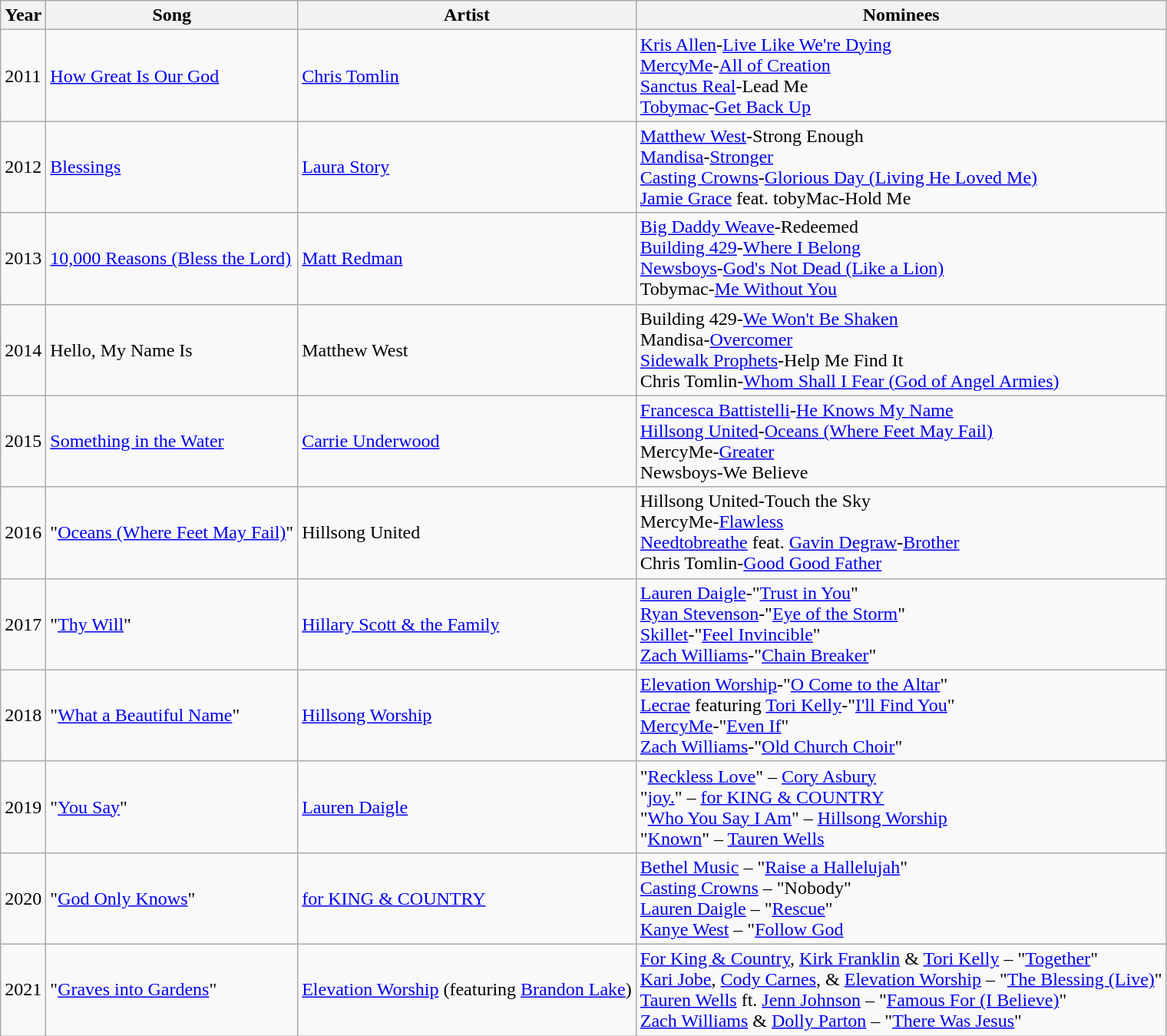<table class="wikitable">
<tr>
<th>Year</th>
<th>Song</th>
<th>Artist</th>
<th>Nominees</th>
</tr>
<tr>
<td>2011</td>
<td><a href='#'>How Great Is Our God</a></td>
<td><a href='#'>Chris Tomlin</a></td>
<td><a href='#'>Kris Allen</a>-<a href='#'>Live Like We're Dying</a><br><a href='#'>MercyMe</a>-<a href='#'>All of Creation</a><br><a href='#'>Sanctus Real</a>-Lead Me<br><a href='#'>Tobymac</a>-<a href='#'>Get Back Up</a></td>
</tr>
<tr>
<td>2012</td>
<td><a href='#'>Blessings</a></td>
<td><a href='#'>Laura Story</a></td>
<td><a href='#'>Matthew West</a>-Strong Enough<br><a href='#'>Mandisa</a>-<a href='#'>Stronger</a><br><a href='#'>Casting Crowns</a>-<a href='#'>Glorious Day (Living He Loved Me)</a><br><a href='#'>Jamie Grace</a> feat. tobyMac-Hold Me</td>
</tr>
<tr>
<td>2013</td>
<td><a href='#'>10,000 Reasons (Bless the Lord)</a></td>
<td><a href='#'>Matt Redman</a></td>
<td><a href='#'>Big Daddy Weave</a>-Redeemed<br><a href='#'>Building 429</a>-<a href='#'>Where I Belong</a><br><a href='#'>Newsboys</a>-<a href='#'>God's Not Dead (Like a Lion)</a><br>Tobymac-<a href='#'>Me Without You</a></td>
</tr>
<tr>
<td>2014</td>
<td>Hello, My Name Is</td>
<td>Matthew West</td>
<td>Building 429-<a href='#'>We Won't Be Shaken</a><br>Mandisa-<a href='#'>Overcomer</a><br><a href='#'>Sidewalk Prophets</a>-Help Me Find It<br>Chris Tomlin-<a href='#'>Whom Shall I Fear (God of Angel Armies)</a></td>
</tr>
<tr>
<td>2015</td>
<td><a href='#'>Something in the Water</a></td>
<td><a href='#'>Carrie Underwood</a></td>
<td><a href='#'>Francesca Battistelli</a>-<a href='#'>He Knows My Name</a><br><a href='#'>Hillsong United</a>-<a href='#'>Oceans (Where Feet May Fail)</a><br>MercyMe-<a href='#'>Greater</a><br>Newsboys-We Believe</td>
</tr>
<tr>
<td>2016</td>
<td>"<a href='#'>Oceans (Where Feet May Fail)</a>"</td>
<td>Hillsong United</td>
<td>Hillsong United-Touch the Sky<br>MercyMe-<a href='#'>Flawless</a><br><a href='#'>Needtobreathe</a> feat. <a href='#'>Gavin Degraw</a>-<a href='#'>Brother</a><br>Chris Tomlin-<a href='#'>Good Good Father</a></td>
</tr>
<tr>
<td>2017</td>
<td>"<a href='#'>Thy Will</a>"</td>
<td><a href='#'>Hillary Scott & the Family</a></td>
<td><a href='#'>Lauren Daigle</a>-"<a href='#'>Trust in You</a>"<br><a href='#'>Ryan Stevenson</a>-"<a href='#'>Eye of the Storm</a>"<br><a href='#'>Skillet</a>-"<a href='#'>Feel Invincible</a>"<br><a href='#'>Zach Williams</a>-"<a href='#'>Chain Breaker</a>"</td>
</tr>
<tr>
<td>2018</td>
<td>"<a href='#'>What a Beautiful Name</a>"</td>
<td><a href='#'>Hillsong Worship</a></td>
<td><a href='#'>Elevation Worship</a>-"<a href='#'>O Come to the Altar</a>"<br><a href='#'>Lecrae</a> featuring <a href='#'>Tori Kelly</a>-"<a href='#'>I'll Find You</a>"<br><a href='#'>MercyMe</a>-"<a href='#'>Even If</a>"<br><a href='#'>Zach Williams</a>-"<a href='#'>Old Church Choir</a>"</td>
</tr>
<tr>
<td>2019</td>
<td>"<a href='#'>You Say</a>"</td>
<td><a href='#'>Lauren Daigle</a></td>
<td>"<a href='#'>Reckless Love</a>" – <a href='#'>Cory Asbury</a><br>"<a href='#'>joy.</a>" – <a href='#'>for KING & COUNTRY</a><br>"<a href='#'>Who You Say I Am</a>" – <a href='#'>Hillsong Worship</a><br>"<a href='#'>Known</a>" – <a href='#'>Tauren Wells</a></td>
</tr>
<tr>
<td>2020</td>
<td>"<a href='#'>God Only Knows</a>"</td>
<td><a href='#'>for KING & COUNTRY</a></td>
<td><a href='#'>Bethel Music</a> – "<a href='#'>Raise a Hallelujah</a>"<br><a href='#'>Casting Crowns</a> – "Nobody"<br><a href='#'>Lauren Daigle</a> – "<a href='#'>Rescue</a>"<br><a href='#'>Kanye West</a> – "<a href='#'>Follow God</a></td>
</tr>
<tr>
<td>2021</td>
<td>"<a href='#'>Graves into Gardens</a>"</td>
<td><a href='#'>Elevation Worship</a> (featuring <a href='#'>Brandon Lake</a>)</td>
<td><a href='#'>For King & Country</a>, <a href='#'>Kirk Franklin</a> & <a href='#'>Tori Kelly</a> – "<a href='#'>Together</a>"<br><a href='#'>Kari Jobe</a>, <a href='#'>Cody Carnes</a>, & <a href='#'>Elevation Worship</a> – "<a href='#'>The Blessing (Live)</a>"<br><a href='#'>Tauren Wells</a> ft. <a href='#'>Jenn Johnson</a> – "<a href='#'>Famous For (I Believe)</a>"<br><a href='#'>Zach Williams</a> & <a href='#'>Dolly Parton</a> – "<a href='#'>There Was Jesus</a>"</td>
</tr>
</table>
